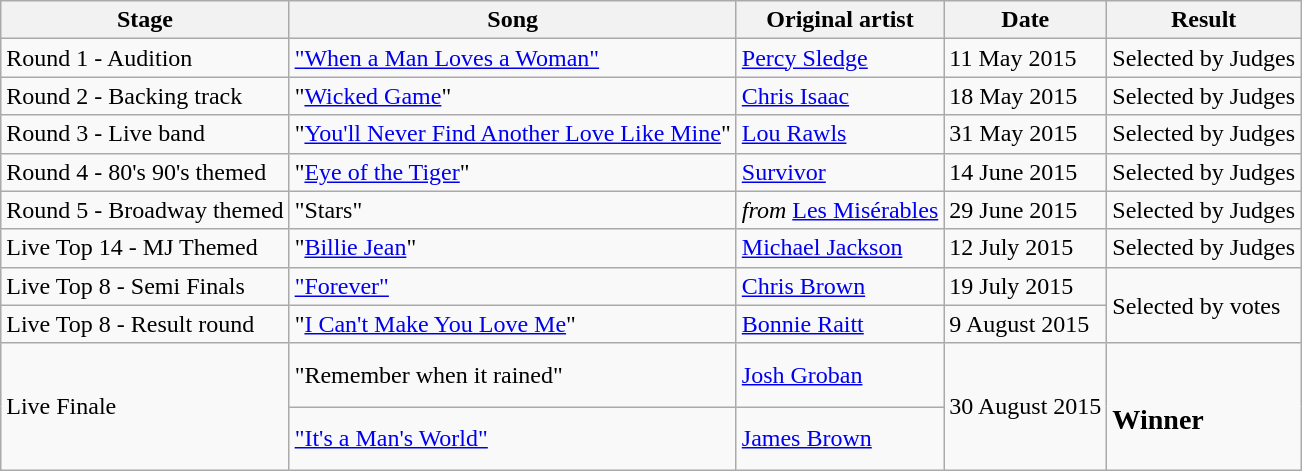<table class="wikitable">
<tr>
<th>Stage</th>
<th>Song</th>
<th>Original artist</th>
<th>Date</th>
<th>Result</th>
</tr>
<tr>
<td>Round 1 - Audition</td>
<td><a href='#'>"When a Man Loves a Woman"</a></td>
<td><a href='#'>Percy Sledge</a></td>
<td>11 May 2015</td>
<td>Selected by Judges</td>
</tr>
<tr>
<td>Round 2 - Backing track</td>
<td>"<a href='#'>Wicked Game</a>"</td>
<td><a href='#'>Chris Isaac</a></td>
<td>18 May 2015</td>
<td>Selected by Judges</td>
</tr>
<tr>
<td>Round 3 - Live band</td>
<td>"<a href='#'>You'll Never Find Another Love Like Mine</a>"</td>
<td><a href='#'>Lou Rawls</a></td>
<td>31 May 2015</td>
<td>Selected by Judges</td>
</tr>
<tr>
<td>Round 4 - 80's 90's themed</td>
<td>"<a href='#'>Eye of the Tiger</a>"</td>
<td><a href='#'>Survivor</a></td>
<td>14 June 2015</td>
<td>Selected by Judges</td>
</tr>
<tr>
<td>Round 5 - Broadway themed</td>
<td>"Stars"</td>
<td><em>from</em> <a href='#'>Les Misérables</a></td>
<td>29 June 2015</td>
<td>Selected by Judges</td>
</tr>
<tr>
<td>Live Top 14 - MJ Themed</td>
<td>"<a href='#'>Billie Jean</a>"</td>
<td><a href='#'>Michael Jackson</a></td>
<td>12 July 2015</td>
<td>Selected by Judges</td>
</tr>
<tr>
<td>Live Top 8 - Semi Finals</td>
<td><a href='#'>"Forever"</a></td>
<td><a href='#'>Chris Brown</a></td>
<td>19 July 2015</td>
<td rowspan="2">Selected by votes</td>
</tr>
<tr>
<td>Live Top 8 - Result round</td>
<td>"<a href='#'>I Can't Make You Love Me</a>"</td>
<td><a href='#'>Bonnie Raitt</a></td>
<td>9 August 2015</td>
</tr>
<tr>
<td rowspan="2">Live Finale</td>
<td>"Remember when it rained"</td>
<td><a href='#'>Josh Groban</a></td>
<td rowspan="2">30 August 2015</td>
<td rowspan="2"><br><h3>Winner</h3></td>
</tr>
<tr>
<td><a href='#'>"It's a Man's World"</a></td>
<td><a href='#'>James Brown</a></td>
</tr>
</table>
